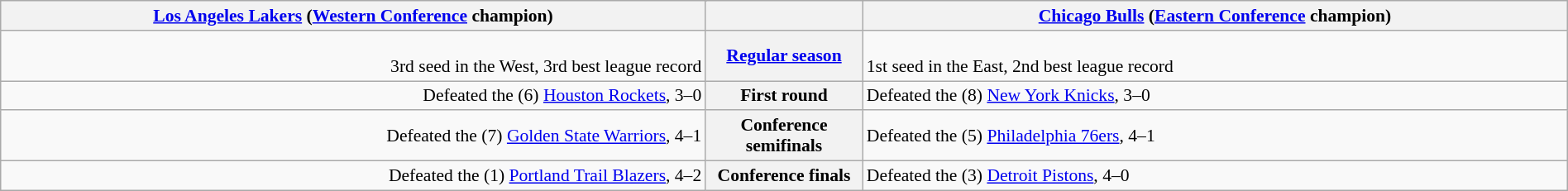<table style="width:100%; font-size:90%" class="wikitable">
<tr valign=top>
<th colspan="2" style="width:45%;"><a href='#'>Los Angeles Lakers</a> (<a href='#'>Western Conference</a> champion)</th>
<th></th>
<th colspan="2" style="width:45%;"><a href='#'>Chicago Bulls</a> (<a href='#'>Eastern Conference</a> champion)</th>
</tr>
<tr>
<td align=right><br>3rd seed in the West, 3rd best league record</td>
<th colspan=2><a href='#'>Regular season</a></th>
<td><br>1st seed in the East, 2nd best league record</td>
</tr>
<tr>
<td align=right>Defeated the (6) <a href='#'>Houston Rockets</a>, 3–0</td>
<th colspan=2>First round</th>
<td>Defeated the (8) <a href='#'>New York Knicks</a>, 3–0</td>
</tr>
<tr>
<td align=right>Defeated the (7) <a href='#'>Golden State Warriors</a>, 4–1</td>
<th colspan=2>Conference semifinals</th>
<td>Defeated the (5) <a href='#'>Philadelphia 76ers</a>, 4–1</td>
</tr>
<tr>
<td align=right>Defeated the (1) <a href='#'>Portland Trail Blazers</a>, 4–2</td>
<th colspan=2>Conference finals</th>
<td>Defeated the (3) <a href='#'>Detroit Pistons</a>, 4–0</td>
</tr>
</table>
